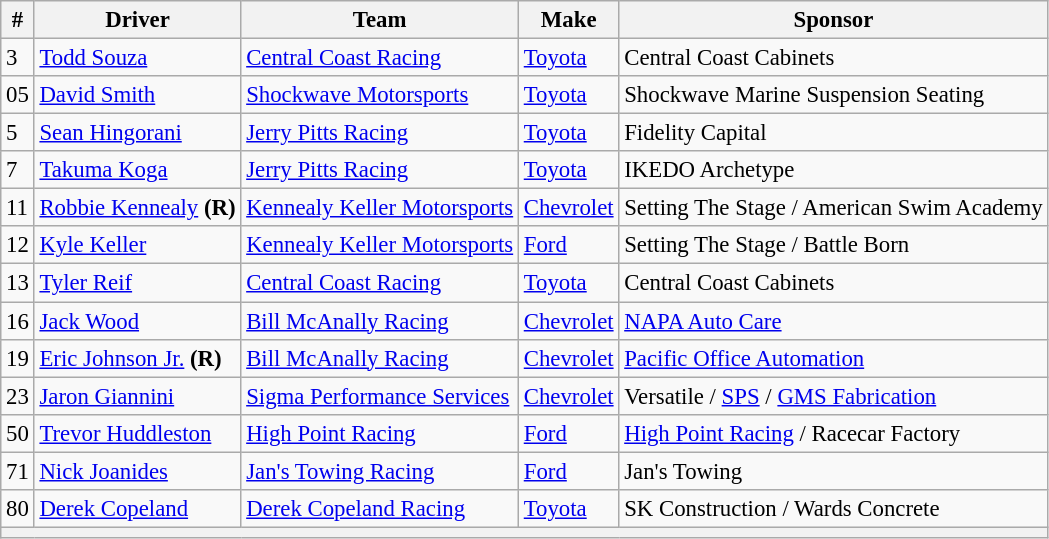<table class="wikitable" style="font-size: 95%;">
<tr>
<th>#</th>
<th>Driver</th>
<th>Team</th>
<th>Make</th>
<th>Sponsor</th>
</tr>
<tr>
<td>3</td>
<td><a href='#'>Todd Souza</a></td>
<td><a href='#'>Central Coast Racing</a></td>
<td><a href='#'>Toyota</a></td>
<td>Central Coast Cabinets</td>
</tr>
<tr>
<td>05</td>
<td><a href='#'>David Smith</a></td>
<td><a href='#'>Shockwave Motorsports</a></td>
<td><a href='#'>Toyota</a></td>
<td nowrap>Shockwave Marine Suspension Seating</td>
</tr>
<tr>
<td>5</td>
<td><a href='#'>Sean Hingorani</a></td>
<td><a href='#'>Jerry Pitts Racing</a></td>
<td><a href='#'>Toyota</a></td>
<td>Fidelity Capital</td>
</tr>
<tr>
<td>7</td>
<td><a href='#'>Takuma Koga</a></td>
<td><a href='#'>Jerry Pitts Racing</a></td>
<td><a href='#'>Toyota</a></td>
<td>IKEDO Archetype</td>
</tr>
<tr>
<td>11</td>
<td nowrap=""><a href='#'>Robbie Kennealy</a> <strong>(R)</strong></td>
<td><a href='#'>Kennealy Keller Motorsports</a></td>
<td><a href='#'>Chevrolet</a></td>
<td>Setting The Stage / American Swim Academy</td>
</tr>
<tr>
<td>12</td>
<td><a href='#'>Kyle Keller</a></td>
<td><a href='#'>Kennealy Keller Motorsports</a></td>
<td><a href='#'>Ford</a></td>
<td>Setting The Stage / Battle Born</td>
</tr>
<tr>
<td>13</td>
<td><a href='#'>Tyler Reif</a></td>
<td><a href='#'>Central Coast Racing</a></td>
<td><a href='#'>Toyota</a></td>
<td>Central Coast Cabinets</td>
</tr>
<tr>
<td>16</td>
<td><a href='#'>Jack Wood</a></td>
<td><a href='#'>Bill McAnally Racing</a></td>
<td><a href='#'>Chevrolet</a></td>
<td><a href='#'>NAPA Auto Care</a></td>
</tr>
<tr>
<td>19</td>
<td><a href='#'>Eric Johnson Jr.</a> <strong>(R)</strong></td>
<td><a href='#'>Bill McAnally Racing</a></td>
<td><a href='#'>Chevrolet</a></td>
<td><a href='#'>Pacific Office Automation</a></td>
</tr>
<tr>
<td>23</td>
<td><a href='#'>Jaron Giannini</a></td>
<td nowrap><a href='#'>Sigma Performance Services</a></td>
<td><a href='#'>Chevrolet</a></td>
<td>Versatile / <a href='#'>SPS</a> / <a href='#'>GMS Fabrication</a></td>
</tr>
<tr>
<td>50</td>
<td><a href='#'>Trevor Huddleston</a></td>
<td><a href='#'>High Point Racing</a></td>
<td><a href='#'>Ford</a></td>
<td><a href='#'>High Point Racing</a> / Racecar Factory</td>
</tr>
<tr>
<td>71</td>
<td><a href='#'>Nick Joanides</a></td>
<td><a href='#'>Jan's Towing Racing</a></td>
<td><a href='#'>Ford</a></td>
<td>Jan's Towing</td>
</tr>
<tr>
<td>80</td>
<td><a href='#'>Derek Copeland</a></td>
<td><a href='#'>Derek Copeland Racing</a></td>
<td><a href='#'>Toyota</a></td>
<td>SK Construction / Wards Concrete</td>
</tr>
<tr>
<th colspan="5"></th>
</tr>
</table>
